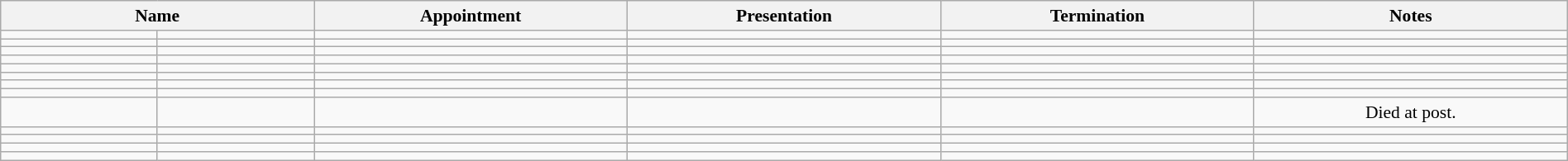<table class="wikitable sortable" style="font-size:90%; text-align:center; width:100%;">
<tr>
<th colspan=2>Name</th>
<th style="width:20%;">Appointment</th>
<th style="width:20%;">Presentation</th>
<th style="width:20%;">Termination</th>
<th class="unsortable" style="width:20%;">Notes</th>
</tr>
<tr>
<td></td>
<td></td>
<td></td>
<td></td>
<td></td>
<td></td>
</tr>
<tr>
<td></td>
<td></td>
<td></td>
<td></td>
<td></td>
<td></td>
</tr>
<tr>
<td></td>
<td></td>
<td></td>
<td></td>
<td></td>
<td></td>
</tr>
<tr>
<td></td>
<td></td>
<td></td>
<td></td>
<td></td>
<td></td>
</tr>
<tr>
<td></td>
<td></td>
<td></td>
<td></td>
<td></td>
<td></td>
</tr>
<tr>
<td></td>
<td></td>
<td></td>
<td></td>
<td></td>
<td></td>
</tr>
<tr>
<td></td>
<td></td>
<td></td>
<td></td>
<td></td>
<td></td>
</tr>
<tr>
<td></td>
<td></td>
<td></td>
<td></td>
<td></td>
<td></td>
</tr>
<tr>
<td></td>
<td></td>
<td></td>
<td></td>
<td></td>
<td>Died at post.</td>
</tr>
<tr>
<td></td>
<td></td>
<td></td>
<td></td>
<td></td>
<td></td>
</tr>
<tr>
<td></td>
<td></td>
<td></td>
<td></td>
<td></td>
<td></td>
</tr>
<tr>
<td></td>
<td></td>
<td></td>
<td></td>
<td></td>
<td></td>
</tr>
<tr>
<td></td>
<td></td>
<td></td>
<td></td>
<td></td>
<td></td>
</tr>
</table>
